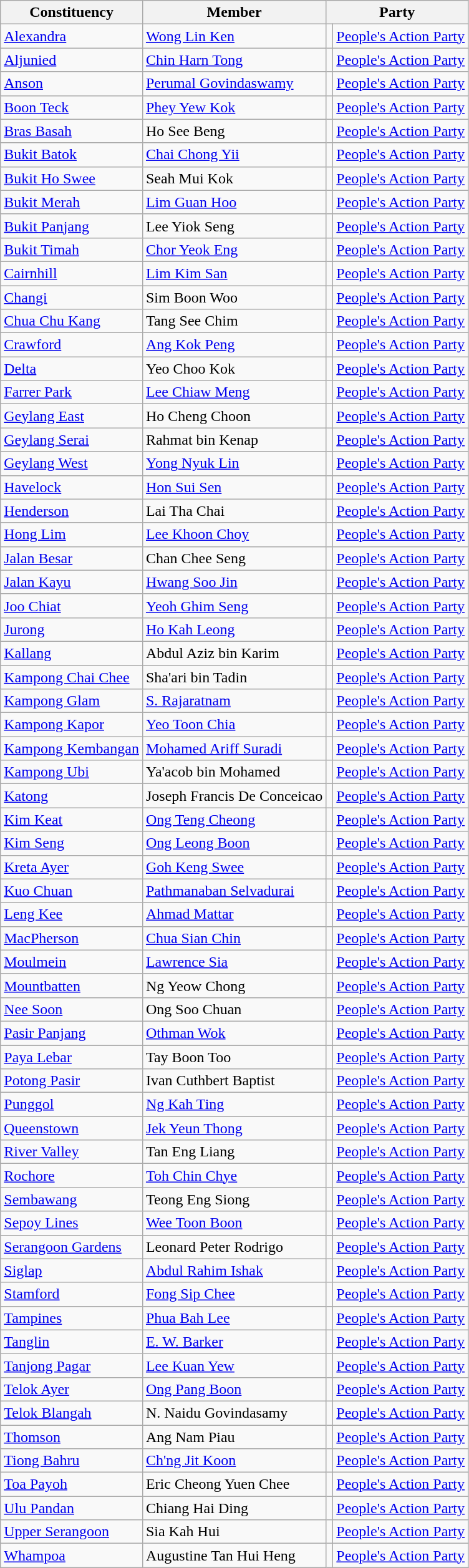<table class="wikitable sortable">
<tr>
<th>Constituency</th>
<th>Member</th>
<th colspan="2">Party</th>
</tr>
<tr>
<td><a href='#'>Alexandra</a></td>
<td><a href='#'>Wong Lin Ken</a></td>
<td></td>
<td><a href='#'>People's Action Party</a></td>
</tr>
<tr>
<td><a href='#'>Aljunied</a></td>
<td><a href='#'>Chin Harn Tong</a></td>
<td></td>
<td><a href='#'>People's Action Party</a></td>
</tr>
<tr>
<td><a href='#'>Anson</a></td>
<td><a href='#'>Perumal Govindaswamy</a></td>
<td></td>
<td><a href='#'>People's Action Party</a></td>
</tr>
<tr>
<td><a href='#'>Boon Teck</a></td>
<td><a href='#'>Phey Yew Kok</a></td>
<td></td>
<td><a href='#'>People's Action Party</a></td>
</tr>
<tr>
<td><a href='#'>Bras Basah</a></td>
<td>Ho See Beng</td>
<td></td>
<td><a href='#'>People's Action Party</a></td>
</tr>
<tr>
<td><a href='#'>Bukit Batok</a></td>
<td><a href='#'>Chai Chong Yii</a></td>
<td></td>
<td><a href='#'>People's Action Party</a></td>
</tr>
<tr>
<td><a href='#'>Bukit Ho Swee</a></td>
<td>Seah Mui Kok</td>
<td></td>
<td><a href='#'>People's Action Party</a></td>
</tr>
<tr>
<td><a href='#'>Bukit Merah</a></td>
<td><a href='#'>Lim Guan Hoo</a></td>
<td></td>
<td><a href='#'>People's Action Party</a></td>
</tr>
<tr>
<td><a href='#'>Bukit Panjang</a></td>
<td>Lee Yiok Seng</td>
<td></td>
<td><a href='#'>People's Action Party</a></td>
</tr>
<tr>
<td><a href='#'>Bukit Timah</a></td>
<td><a href='#'>Chor Yeok Eng</a></td>
<td></td>
<td><a href='#'>People's Action Party</a></td>
</tr>
<tr>
<td><a href='#'>Cairnhill</a></td>
<td><a href='#'>Lim Kim San</a></td>
<td></td>
<td><a href='#'>People's Action Party</a></td>
</tr>
<tr>
<td><a href='#'>Changi</a></td>
<td>Sim Boon Woo</td>
<td></td>
<td><a href='#'>People's Action Party</a></td>
</tr>
<tr>
<td><a href='#'>Chua Chu Kang</a></td>
<td>Tang See Chim</td>
<td></td>
<td><a href='#'>People's Action Party</a></td>
</tr>
<tr>
<td><a href='#'>Crawford</a></td>
<td><a href='#'>Ang Kok Peng</a></td>
<td></td>
<td><a href='#'>People's Action Party</a></td>
</tr>
<tr>
<td><a href='#'>Delta</a></td>
<td>Yeo Choo Kok</td>
<td></td>
<td><a href='#'>People's Action Party</a></td>
</tr>
<tr>
<td><a href='#'>Farrer Park</a></td>
<td><a href='#'>Lee Chiaw Meng</a></td>
<td></td>
<td><a href='#'>People's Action Party</a></td>
</tr>
<tr>
<td><a href='#'>Geylang East</a></td>
<td>Ho Cheng Choon</td>
<td></td>
<td><a href='#'>People's Action Party</a></td>
</tr>
<tr>
<td><a href='#'>Geylang Serai</a></td>
<td>Rahmat bin Kenap</td>
<td></td>
<td><a href='#'>People's Action Party</a></td>
</tr>
<tr>
<td><a href='#'>Geylang West</a></td>
<td><a href='#'>Yong Nyuk Lin</a></td>
<td></td>
<td><a href='#'>People's Action Party</a></td>
</tr>
<tr>
<td><a href='#'>Havelock</a></td>
<td><a href='#'>Hon Sui Sen</a></td>
<td></td>
<td><a href='#'>People's Action Party</a></td>
</tr>
<tr>
<td><a href='#'>Henderson</a></td>
<td>Lai Tha Chai</td>
<td></td>
<td><a href='#'>People's Action Party</a></td>
</tr>
<tr>
<td><a href='#'>Hong Lim</a></td>
<td><a href='#'>Lee Khoon Choy</a></td>
<td></td>
<td><a href='#'>People's Action Party</a></td>
</tr>
<tr>
<td><a href='#'>Jalan Besar</a></td>
<td>Chan Chee Seng</td>
<td></td>
<td><a href='#'>People's Action Party</a></td>
</tr>
<tr>
<td><a href='#'>Jalan Kayu</a></td>
<td><a href='#'>Hwang Soo Jin</a></td>
<td></td>
<td><a href='#'>People's Action Party</a></td>
</tr>
<tr>
<td><a href='#'>Joo Chiat</a></td>
<td><a href='#'>Yeoh Ghim Seng</a></td>
<td></td>
<td><a href='#'>People's Action Party</a></td>
</tr>
<tr>
<td><a href='#'>Jurong</a></td>
<td><a href='#'>Ho Kah Leong</a></td>
<td></td>
<td><a href='#'>People's Action Party</a></td>
</tr>
<tr>
<td><a href='#'>Kallang</a></td>
<td>Abdul Aziz bin Karim</td>
<td></td>
<td><a href='#'>People's Action Party</a></td>
</tr>
<tr>
<td><a href='#'>Kampong Chai Chee</a></td>
<td>Sha'ari bin Tadin</td>
<td></td>
<td><a href='#'>People's Action Party</a></td>
</tr>
<tr>
<td><a href='#'>Kampong Glam</a></td>
<td><a href='#'>S. Rajaratnam</a></td>
<td></td>
<td><a href='#'>People's Action Party</a></td>
</tr>
<tr>
<td><a href='#'>Kampong Kapor</a></td>
<td><a href='#'>Yeo Toon Chia</a></td>
<td></td>
<td><a href='#'>People's Action Party</a></td>
</tr>
<tr>
<td><a href='#'>Kampong Kembangan</a></td>
<td><a href='#'>Mohamed Ariff Suradi</a></td>
<td></td>
<td><a href='#'>People's Action Party</a></td>
</tr>
<tr>
<td><a href='#'>Kampong Ubi</a></td>
<td>Ya'acob bin Mohamed</td>
<td></td>
<td><a href='#'>People's Action Party</a></td>
</tr>
<tr>
<td><a href='#'>Katong</a></td>
<td>Joseph Francis De Conceicao</td>
<td></td>
<td><a href='#'>People's Action Party</a></td>
</tr>
<tr>
<td><a href='#'>Kim Keat</a></td>
<td><a href='#'>Ong Teng Cheong</a></td>
<td></td>
<td><a href='#'>People's Action Party</a></td>
</tr>
<tr>
<td><a href='#'>Kim Seng</a></td>
<td><a href='#'>Ong Leong Boon</a></td>
<td></td>
<td><a href='#'>People's Action Party</a></td>
</tr>
<tr>
<td><a href='#'>Kreta Ayer</a></td>
<td><a href='#'>Goh Keng Swee</a></td>
<td></td>
<td><a href='#'>People's Action Party</a></td>
</tr>
<tr>
<td><a href='#'>Kuo Chuan</a></td>
<td><a href='#'>Pathmanaban Selvadurai</a></td>
<td></td>
<td><a href='#'>People's Action Party</a></td>
</tr>
<tr>
<td><a href='#'>Leng Kee</a></td>
<td><a href='#'>Ahmad Mattar</a></td>
<td></td>
<td><a href='#'>People's Action Party</a></td>
</tr>
<tr>
<td><a href='#'>MacPherson</a></td>
<td><a href='#'>Chua Sian Chin</a></td>
<td></td>
<td><a href='#'>People's Action Party</a></td>
</tr>
<tr>
<td><a href='#'>Moulmein</a></td>
<td><a href='#'>Lawrence Sia</a></td>
<td></td>
<td><a href='#'>People's Action Party</a></td>
</tr>
<tr>
<td><a href='#'>Mountbatten</a></td>
<td>Ng Yeow Chong</td>
<td></td>
<td><a href='#'>People's Action Party</a></td>
</tr>
<tr>
<td><a href='#'>Nee Soon</a></td>
<td>Ong Soo Chuan</td>
<td></td>
<td><a href='#'>People's Action Party</a></td>
</tr>
<tr>
<td><a href='#'>Pasir Panjang</a></td>
<td><a href='#'>Othman Wok</a></td>
<td></td>
<td><a href='#'>People's Action Party</a></td>
</tr>
<tr>
<td><a href='#'>Paya Lebar</a></td>
<td>Tay Boon Too</td>
<td></td>
<td><a href='#'>People's Action Party</a></td>
</tr>
<tr>
<td><a href='#'>Potong Pasir</a></td>
<td>Ivan Cuthbert Baptist</td>
<td></td>
<td><a href='#'>People's Action Party</a></td>
</tr>
<tr>
<td><a href='#'>Punggol</a></td>
<td><a href='#'>Ng Kah Ting</a></td>
<td></td>
<td><a href='#'>People's Action Party</a></td>
</tr>
<tr>
<td><a href='#'>Queenstown</a></td>
<td><a href='#'>Jek Yeun Thong</a></td>
<td></td>
<td><a href='#'>People's Action Party</a></td>
</tr>
<tr>
<td><a href='#'>River Valley</a></td>
<td>Tan Eng Liang</td>
<td></td>
<td><a href='#'>People's Action Party</a></td>
</tr>
<tr>
<td><a href='#'>Rochore</a></td>
<td><a href='#'>Toh Chin Chye</a></td>
<td></td>
<td><a href='#'>People's Action Party</a></td>
</tr>
<tr>
<td><a href='#'>Sembawang</a></td>
<td>Teong Eng Siong</td>
<td></td>
<td><a href='#'>People's Action Party</a></td>
</tr>
<tr>
<td><a href='#'>Sepoy Lines</a></td>
<td><a href='#'>Wee Toon Boon</a></td>
<td></td>
<td><a href='#'>People's Action Party</a></td>
</tr>
<tr>
<td><a href='#'>Serangoon Gardens</a></td>
<td>Leonard Peter Rodrigo</td>
<td></td>
<td><a href='#'>People's Action Party</a></td>
</tr>
<tr>
<td><a href='#'>Siglap</a></td>
<td><a href='#'>Abdul Rahim Ishak</a></td>
<td></td>
<td><a href='#'>People's Action Party</a></td>
</tr>
<tr>
<td><a href='#'>Stamford</a></td>
<td><a href='#'>Fong Sip Chee</a></td>
<td></td>
<td><a href='#'>People's Action Party</a></td>
</tr>
<tr>
<td><a href='#'>Tampines</a></td>
<td><a href='#'>Phua Bah Lee</a></td>
<td></td>
<td><a href='#'>People's Action Party</a></td>
</tr>
<tr>
<td><a href='#'>Tanglin</a></td>
<td><a href='#'>E. W. Barker</a></td>
<td></td>
<td><a href='#'>People's Action Party</a></td>
</tr>
<tr>
<td><a href='#'>Tanjong Pagar</a></td>
<td><a href='#'>Lee Kuan Yew</a></td>
<td></td>
<td><a href='#'>People's Action Party</a></td>
</tr>
<tr>
<td><a href='#'>Telok Ayer</a></td>
<td><a href='#'>Ong Pang Boon</a></td>
<td></td>
<td><a href='#'>People's Action Party</a></td>
</tr>
<tr>
<td><a href='#'>Telok Blangah</a></td>
<td>N. Naidu Govindasamy</td>
<td></td>
<td><a href='#'>People's Action Party</a></td>
</tr>
<tr>
<td><a href='#'>Thomson</a></td>
<td>Ang Nam Piau</td>
<td></td>
<td><a href='#'>People's Action Party</a></td>
</tr>
<tr>
<td><a href='#'>Tiong Bahru</a></td>
<td><a href='#'>Ch'ng Jit Koon</a></td>
<td></td>
<td><a href='#'>People's Action Party</a></td>
</tr>
<tr>
<td><a href='#'>Toa Payoh</a></td>
<td>Eric Cheong Yuen Chee</td>
<td></td>
<td><a href='#'>People's Action Party</a></td>
</tr>
<tr>
<td><a href='#'>Ulu Pandan</a></td>
<td>Chiang Hai Ding</td>
<td></td>
<td><a href='#'>People's Action Party</a></td>
</tr>
<tr>
<td><a href='#'>Upper Serangoon</a></td>
<td>Sia Kah Hui</td>
<td></td>
<td><a href='#'>People's Action Party</a></td>
</tr>
<tr>
<td><a href='#'>Whampoa</a></td>
<td>Augustine Tan Hui Heng</td>
<td></td>
<td><a href='#'>People's Action Party</a></td>
</tr>
</table>
